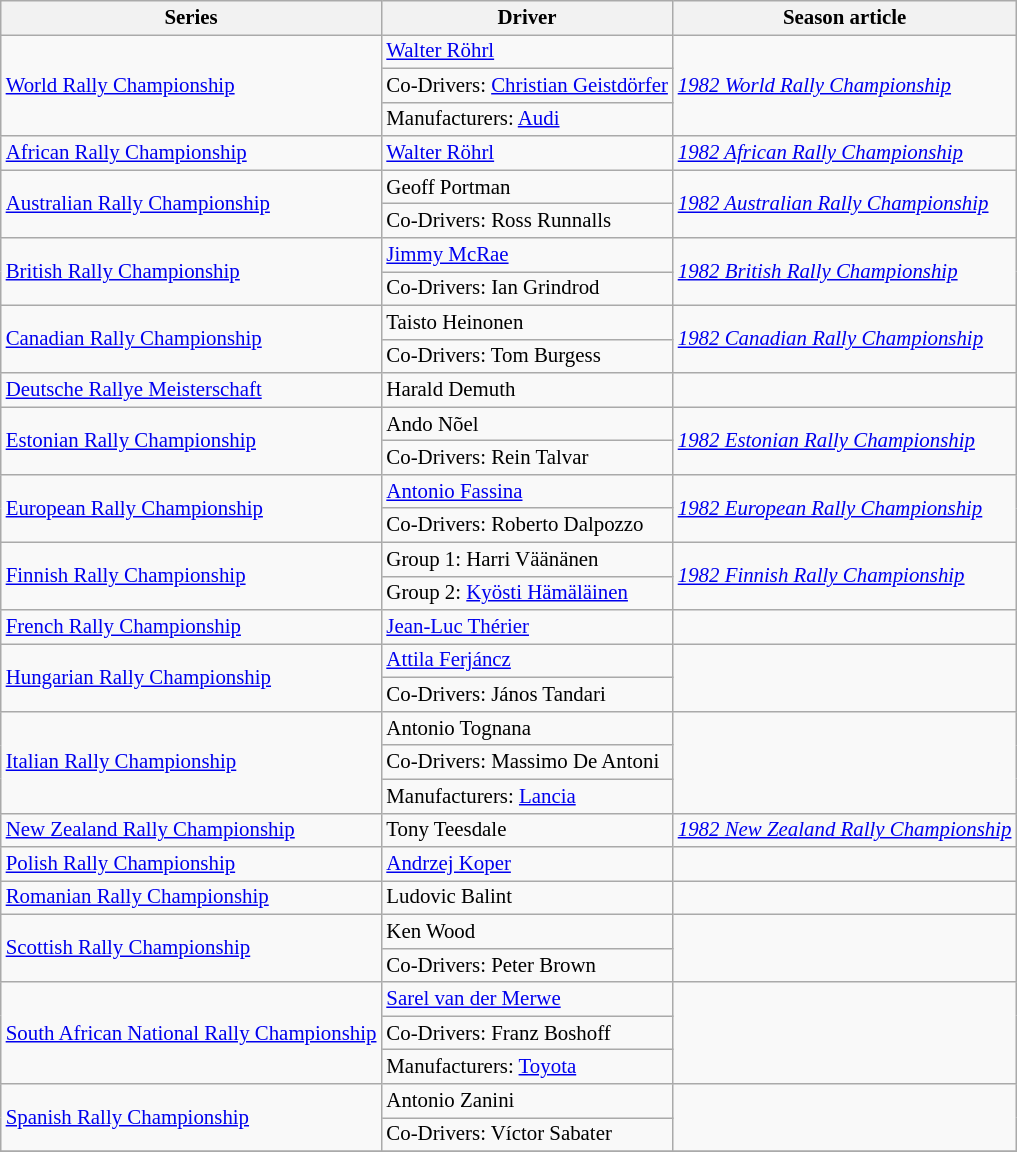<table class="wikitable" style="font-size: 87%;">
<tr>
<th>Series</th>
<th>Driver</th>
<th>Season article</th>
</tr>
<tr>
<td rowspan=3><a href='#'>World Rally Championship</a></td>
<td> <a href='#'>Walter Röhrl</a></td>
<td rowspan=3><em><a href='#'>1982 World Rally Championship</a></em></td>
</tr>
<tr>
<td>Co-Drivers:  <a href='#'>Christian Geistdörfer</a></td>
</tr>
<tr>
<td>Manufacturers:  <a href='#'>Audi</a></td>
</tr>
<tr>
<td><a href='#'>African Rally Championship</a></td>
<td> <a href='#'>Walter Röhrl</a></td>
<td><em><a href='#'>1982 African Rally Championship</a></em></td>
</tr>
<tr>
<td rowspan=2><a href='#'>Australian Rally Championship</a></td>
<td> Geoff Portman</td>
<td rowspan=2><em><a href='#'>1982 Australian Rally Championship</a></em></td>
</tr>
<tr>
<td>Co-Drivers:  Ross Runnalls</td>
</tr>
<tr>
<td rowspan=2><a href='#'>British Rally Championship</a></td>
<td> <a href='#'>Jimmy McRae</a></td>
<td rowspan=2><em><a href='#'>1982 British Rally Championship</a></em></td>
</tr>
<tr>
<td>Co-Drivers:  Ian Grindrod</td>
</tr>
<tr>
<td rowspan=2><a href='#'>Canadian Rally Championship</a></td>
<td> Taisto Heinonen</td>
<td rowspan=2><em><a href='#'>1982 Canadian Rally Championship</a></em></td>
</tr>
<tr>
<td>Co-Drivers:  Tom Burgess</td>
</tr>
<tr>
<td><a href='#'>Deutsche Rallye Meisterschaft</a></td>
<td> Harald Demuth</td>
<td></td>
</tr>
<tr>
<td rowspan=2><a href='#'>Estonian Rally Championship</a></td>
<td> Ando Nõel</td>
<td rowspan=2><em><a href='#'>1982 Estonian Rally Championship</a></em></td>
</tr>
<tr>
<td>Co-Drivers:  Rein Talvar</td>
</tr>
<tr>
<td rowspan=2><a href='#'>European Rally Championship</a></td>
<td> <a href='#'>Antonio Fassina</a></td>
<td rowspan=2><em><a href='#'>1982 European Rally Championship</a></em></td>
</tr>
<tr>
<td>Co-Drivers:  Roberto Dalpozzo</td>
</tr>
<tr>
<td rowspan=2><a href='#'>Finnish Rally Championship</a></td>
<td>Group 1:  Harri Väänänen</td>
<td rowspan=2><em><a href='#'>1982 Finnish Rally Championship</a></em></td>
</tr>
<tr>
<td>Group 2:  <a href='#'>Kyösti Hämäläinen</a></td>
</tr>
<tr>
<td><a href='#'>French Rally Championship</a></td>
<td> <a href='#'>Jean-Luc Thérier</a></td>
<td></td>
</tr>
<tr>
<td rowspan=2><a href='#'>Hungarian Rally Championship</a></td>
<td> <a href='#'>Attila Ferjáncz</a></td>
<td rowspan=2></td>
</tr>
<tr>
<td>Co-Drivers:  János Tandari</td>
</tr>
<tr>
<td rowspan=3><a href='#'>Italian Rally Championship</a></td>
<td> Antonio Tognana</td>
<td rowspan=3></td>
</tr>
<tr>
<td>Co-Drivers:  Massimo De Antoni</td>
</tr>
<tr>
<td>Manufacturers:  <a href='#'>Lancia</a></td>
</tr>
<tr>
<td><a href='#'>New Zealand Rally Championship</a></td>
<td> Tony Teesdale</td>
<td><em><a href='#'>1982 New Zealand Rally Championship</a></em></td>
</tr>
<tr>
<td><a href='#'>Polish Rally Championship</a></td>
<td> <a href='#'>Andrzej Koper</a></td>
<td></td>
</tr>
<tr>
<td><a href='#'>Romanian Rally Championship</a></td>
<td> Ludovic Balint</td>
<td></td>
</tr>
<tr>
<td rowspan=2><a href='#'>Scottish Rally Championship</a></td>
<td> Ken Wood</td>
<td rowspan=2></td>
</tr>
<tr>
<td>Co-Drivers:  Peter Brown</td>
</tr>
<tr>
<td rowspan=3><a href='#'>South African National Rally Championship</a></td>
<td> <a href='#'>Sarel van der Merwe</a></td>
<td rowspan=3></td>
</tr>
<tr>
<td>Co-Drivers:  Franz Boshoff</td>
</tr>
<tr>
<td>Manufacturers:  <a href='#'>Toyota</a></td>
</tr>
<tr>
<td rowspan=2><a href='#'>Spanish Rally Championship</a></td>
<td> Antonio Zanini</td>
<td rowspan=2></td>
</tr>
<tr>
<td>Co-Drivers:  Víctor Sabater</td>
</tr>
<tr>
</tr>
</table>
